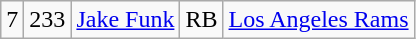<table class="wikitable" style="text-align:center">
<tr>
<td>7</td>
<td>233</td>
<td><a href='#'>Jake Funk</a></td>
<td>RB</td>
<td><a href='#'>Los Angeles Rams</a></td>
</tr>
</table>
